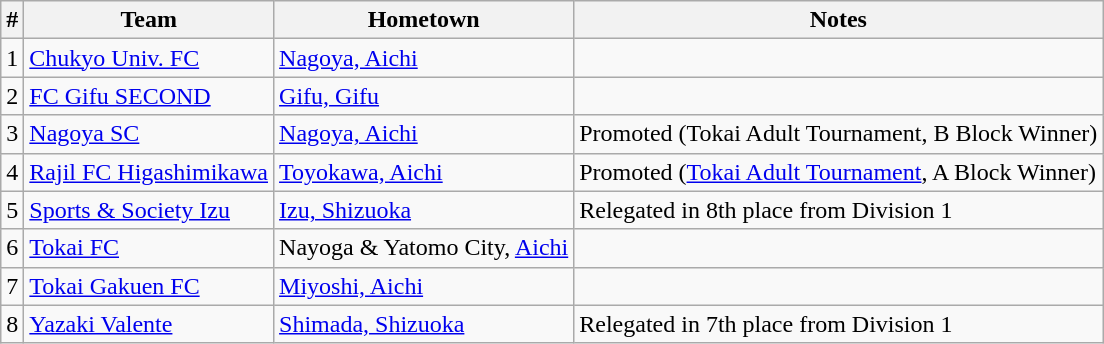<table class="wikitable">
<tr>
<th>#</th>
<th>Team</th>
<th>Hometown</th>
<th>Notes</th>
</tr>
<tr>
<td>1</td>
<td><a href='#'>Chukyo Univ. FC</a></td>
<td><a href='#'>Nagoya, Aichi</a></td>
<td></td>
</tr>
<tr>
<td>2</td>
<td><a href='#'>FC Gifu SECOND</a></td>
<td><a href='#'>Gifu, Gifu</a></td>
<td></td>
</tr>
<tr>
<td>3</td>
<td><a href='#'>Nagoya SC</a></td>
<td><a href='#'>Nagoya, Aichi</a></td>
<td>Promoted (Tokai Adult Tournament, B Block Winner)</td>
</tr>
<tr>
<td>4</td>
<td><a href='#'>Rajil FC Higashimikawa</a></td>
<td><a href='#'>Toyokawa, Aichi</a></td>
<td>Promoted (<a href='#'>Tokai Adult Tournament</a>, A Block Winner)</td>
</tr>
<tr>
<td>5</td>
<td><a href='#'>Sports & Society Izu</a></td>
<td><a href='#'>Izu, Shizuoka</a></td>
<td>Relegated in 8th place from Division 1</td>
</tr>
<tr>
<td>6</td>
<td><a href='#'>Tokai FC</a></td>
<td>Nayoga & Yatomo City, <a href='#'>Aichi</a></td>
<td></td>
</tr>
<tr>
<td>7</td>
<td><a href='#'>Tokai Gakuen FC</a></td>
<td><a href='#'>Miyoshi, Aichi</a></td>
<td></td>
</tr>
<tr>
<td>8</td>
<td><a href='#'>Yazaki Valente</a></td>
<td><a href='#'>Shimada, Shizuoka</a></td>
<td>Relegated in 7th place from Division 1</td>
</tr>
</table>
